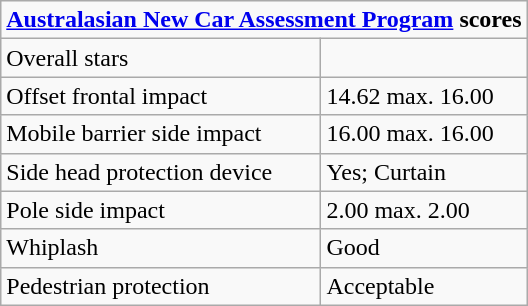<table class="wikitable">
<tr>
<td colspan="2"><strong><a href='#'>Australasian New Car Assessment Program</a> scores</strong></td>
</tr>
<tr>
<td>Overall stars</td>
<td></td>
</tr>
<tr>
<td>Offset frontal impact</td>
<td>14.62 max. 16.00</td>
</tr>
<tr>
<td>Mobile barrier side impact</td>
<td>16.00 max. 16.00</td>
</tr>
<tr>
<td>Side head protection device</td>
<td>Yes; Curtain</td>
</tr>
<tr>
<td>Pole side impact</td>
<td>2.00 max. 2.00</td>
</tr>
<tr>
<td>Whiplash</td>
<td>Good</td>
</tr>
<tr>
<td>Pedestrian protection</td>
<td>Acceptable</td>
</tr>
</table>
